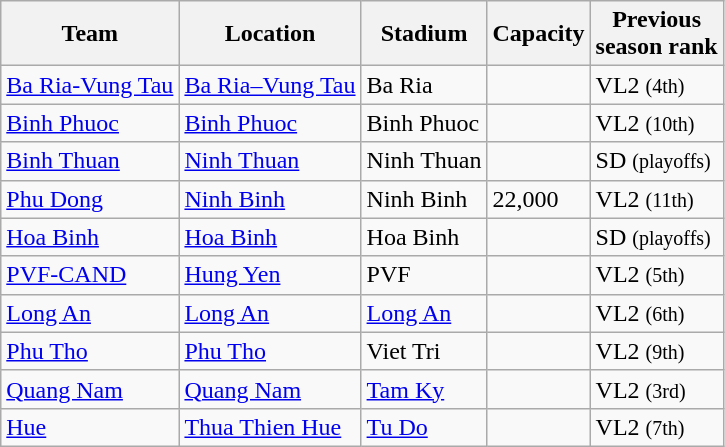<table class="wikitable sortable">
<tr>
<th>Team</th>
<th>Location</th>
<th>Stadium</th>
<th>Capacity</th>
<th>Previous<br>season rank</th>
</tr>
<tr>
<td><a href='#'>Ba Ria-Vung Tau</a></td>
<td><a href='#'>Ba Ria–Vung Tau</a></td>
<td>Ba Ria</td>
<td></td>
<td>VL2 <small>(4th)</small></td>
</tr>
<tr>
<td><a href='#'>Binh Phuoc</a></td>
<td><a href='#'>Binh Phuoc</a></td>
<td>Binh Phuoc</td>
<td></td>
<td>VL2 <small>(10th)</small></td>
</tr>
<tr>
<td><a href='#'>Binh Thuan</a></td>
<td><a href='#'>Ninh Thuan</a></td>
<td>Ninh Thuan</td>
<td></td>
<td> SD <small>(playoffs)</small></td>
</tr>
<tr>
<td><a href='#'>Phu Dong</a></td>
<td><a href='#'>Ninh Binh</a></td>
<td>Ninh Binh</td>
<td>22,000</td>
<td>VL2 <small>(11th)</small></td>
</tr>
<tr>
<td><a href='#'>Hoa Binh</a></td>
<td><a href='#'>Hoa Binh</a></td>
<td>Hoa Binh</td>
<td></td>
<td> SD <small>(playoffs)</small></td>
</tr>
<tr>
<td><a href='#'>PVF-CAND</a></td>
<td><a href='#'>Hung Yen</a></td>
<td>PVF</td>
<td></td>
<td>VL2 <small>(5th)</small></td>
</tr>
<tr>
<td><a href='#'>Long An</a></td>
<td><a href='#'>Long An</a></td>
<td><a href='#'>Long An</a></td>
<td></td>
<td>VL2 <small>(6th)</small></td>
</tr>
<tr>
<td><a href='#'>Phu Tho</a></td>
<td><a href='#'>Phu Tho</a></td>
<td>Viet Tri</td>
<td></td>
<td>VL2 <small>(9th)</small></td>
</tr>
<tr>
<td><a href='#'>Quang Nam</a></td>
<td><a href='#'>Quang Nam</a></td>
<td><a href='#'>Tam Ky</a></td>
<td></td>
<td>VL2 <small>(3rd)</small></td>
</tr>
<tr>
<td><a href='#'>Hue</a></td>
<td><a href='#'>Thua Thien Hue</a></td>
<td><a href='#'>Tu Do</a></td>
<td></td>
<td>VL2 <small>(7th)</small></td>
</tr>
</table>
